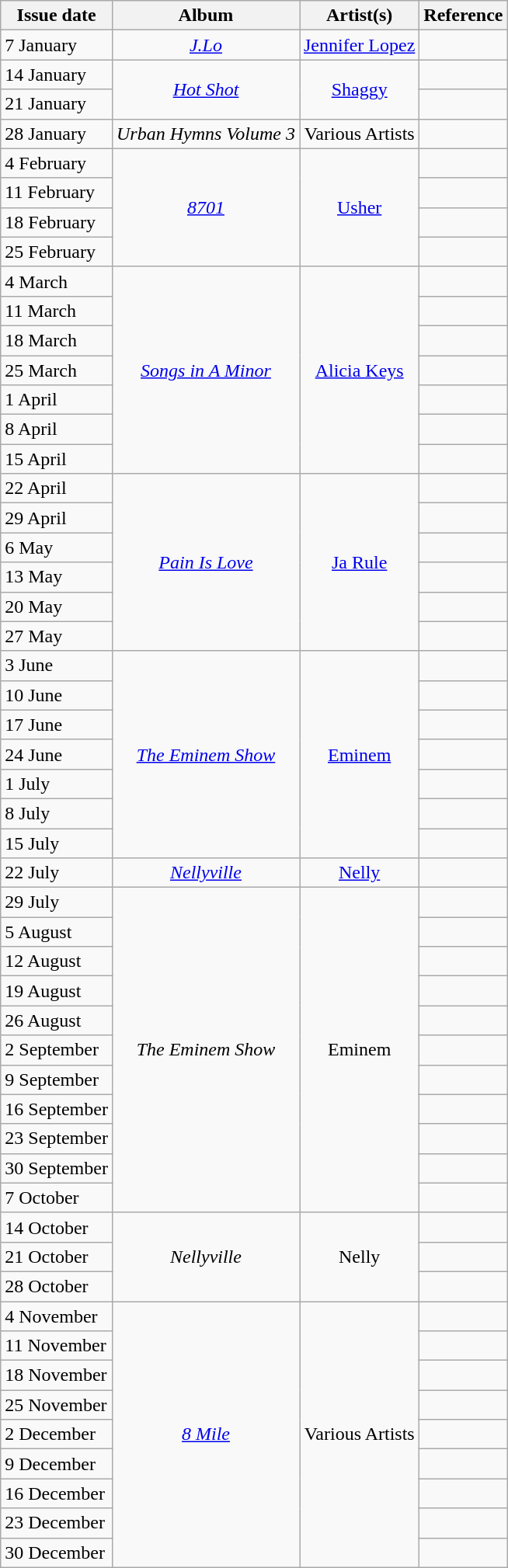<table class="wikitable">
<tr>
<th>Issue date</th>
<th>Album</th>
<th>Artist(s)</th>
<th>Reference</th>
</tr>
<tr>
<td align="left">7 January</td>
<td align="center"><em><a href='#'>J.Lo</a></em></td>
<td align="center"><a href='#'>Jennifer Lopez</a></td>
<td align="center"></td>
</tr>
<tr>
<td align="left">14 January</td>
<td align="center" rowspan="2"><em><a href='#'>Hot Shot</a></em></td>
<td align="center" rowspan="2"><a href='#'>Shaggy</a></td>
<td align="center"></td>
</tr>
<tr>
<td align="left">21 January</td>
<td align="center"></td>
</tr>
<tr>
<td align="left">28 January</td>
<td align="center"><em>Urban Hymns Volume 3</em></td>
<td align="center">Various Artists</td>
<td align="center"></td>
</tr>
<tr>
<td align="left">4 February</td>
<td align="center" rowspan="4"><em><a href='#'>8701</a></em></td>
<td align="center" rowspan="4"><a href='#'>Usher</a></td>
<td align="center"></td>
</tr>
<tr>
<td align="left">11 February</td>
<td align="center"></td>
</tr>
<tr>
<td align="left">18 February</td>
<td align="center"></td>
</tr>
<tr>
<td align="left">25 February</td>
<td align="center"></td>
</tr>
<tr>
<td align="left">4 March</td>
<td align="center" rowspan="7"><em><a href='#'>Songs in A Minor</a></em></td>
<td align="center" rowspan="7"><a href='#'>Alicia Keys</a></td>
<td align="center"></td>
</tr>
<tr>
<td align="left">11 March</td>
<td align="center"></td>
</tr>
<tr>
<td align="left">18 March</td>
<td align="center"></td>
</tr>
<tr>
<td align="left">25 March</td>
<td align="center"></td>
</tr>
<tr>
<td align="left">1 April</td>
<td align="center"></td>
</tr>
<tr>
<td align="left">8 April</td>
<td align="center"></td>
</tr>
<tr>
<td align="left">15 April</td>
<td align="center"></td>
</tr>
<tr>
<td align="left">22 April</td>
<td align="center" rowspan="6"><em><a href='#'>Pain Is Love</a></em></td>
<td align="center" rowspan="6"><a href='#'>Ja Rule</a></td>
<td align="center"></td>
</tr>
<tr>
<td align="left">29 April</td>
<td align="center"></td>
</tr>
<tr>
<td align="left">6 May</td>
<td align="center"></td>
</tr>
<tr>
<td align="left">13 May</td>
<td align="center"></td>
</tr>
<tr>
<td align="left">20 May</td>
<td align="center"></td>
</tr>
<tr>
<td align="left">27 May</td>
<td align="center"></td>
</tr>
<tr>
<td align="left">3 June</td>
<td align="center" rowspan="7"><em><a href='#'>The Eminem Show</a></em></td>
<td align="center" rowspan="7"><a href='#'>Eminem</a></td>
<td align="center"></td>
</tr>
<tr>
<td align="left">10 June</td>
<td align="center"></td>
</tr>
<tr>
<td align="left">17 June</td>
<td align="center"></td>
</tr>
<tr>
<td align="left">24 June</td>
<td align="center"></td>
</tr>
<tr>
<td align="left">1 July</td>
<td align="center"></td>
</tr>
<tr>
<td align="left">8 July</td>
<td align="center"></td>
</tr>
<tr>
<td align="left">15 July</td>
<td align="center"></td>
</tr>
<tr>
<td align="left">22 July</td>
<td align="center"><em><a href='#'>Nellyville</a></em></td>
<td align="center"><a href='#'>Nelly</a></td>
<td align="center"></td>
</tr>
<tr>
<td align="left">29 July</td>
<td align="center" rowspan="11"><em>The Eminem Show</em></td>
<td align="center" rowspan="11">Eminem</td>
<td align="center"></td>
</tr>
<tr>
<td align="left">5 August</td>
<td align="center"></td>
</tr>
<tr>
<td align="left">12 August</td>
<td align="center"></td>
</tr>
<tr>
<td align="left">19 August</td>
<td align="center"></td>
</tr>
<tr>
<td align="left">26 August</td>
<td align="center"></td>
</tr>
<tr>
<td align="left">2 September</td>
<td align="center"></td>
</tr>
<tr>
<td align="left">9 September</td>
<td align="center"></td>
</tr>
<tr>
<td align="left">16 September</td>
<td align="center"></td>
</tr>
<tr>
<td align="left">23 September</td>
<td align="center"></td>
</tr>
<tr>
<td align="left">30 September</td>
<td align="center"></td>
</tr>
<tr>
<td align="left">7 October</td>
<td align="center"></td>
</tr>
<tr>
<td align="left">14 October</td>
<td align="center" rowspan="3"><em>Nellyville</em></td>
<td align="center" rowspan="3">Nelly</td>
<td align="center"></td>
</tr>
<tr>
<td align="left">21 October</td>
<td align="center"></td>
</tr>
<tr>
<td align="left">28 October</td>
<td align="center"></td>
</tr>
<tr>
<td align="left">4 November</td>
<td align="center" rowspan="9"><em><a href='#'>8 Mile</a></em></td>
<td align="center" rowspan="9">Various Artists</td>
<td align="center"></td>
</tr>
<tr>
<td align="left">11 November</td>
<td align="center"></td>
</tr>
<tr>
<td align="left">18 November</td>
<td align="center"></td>
</tr>
<tr>
<td align="left">25 November</td>
<td align="center"></td>
</tr>
<tr>
<td align="left">2 December</td>
<td align="center"></td>
</tr>
<tr>
<td align="left">9 December</td>
<td align="center"></td>
</tr>
<tr>
<td align="left">16 December</td>
<td align="center"></td>
</tr>
<tr>
<td align="left">23 December</td>
<td align="center"></td>
</tr>
<tr>
<td align="left">30 December</td>
<td align="center"></td>
</tr>
</table>
